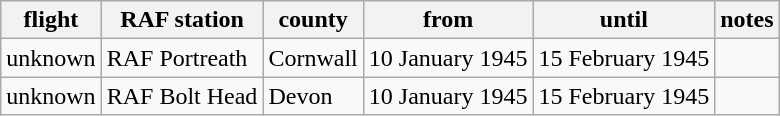<table class=wikitable>
<tr>
<th>flight</th>
<th>RAF station</th>
<th>county</th>
<th>from</th>
<th>until</th>
<th>notes</th>
</tr>
<tr>
<td>unknown</td>
<td>RAF Portreath</td>
<td>Cornwall</td>
<td>10 January 1945</td>
<td>15 February 1945</td>
<td></td>
</tr>
<tr>
<td>unknown</td>
<td>RAF Bolt Head</td>
<td>Devon</td>
<td>10 January 1945</td>
<td>15 February 1945</td>
<td></td>
</tr>
</table>
